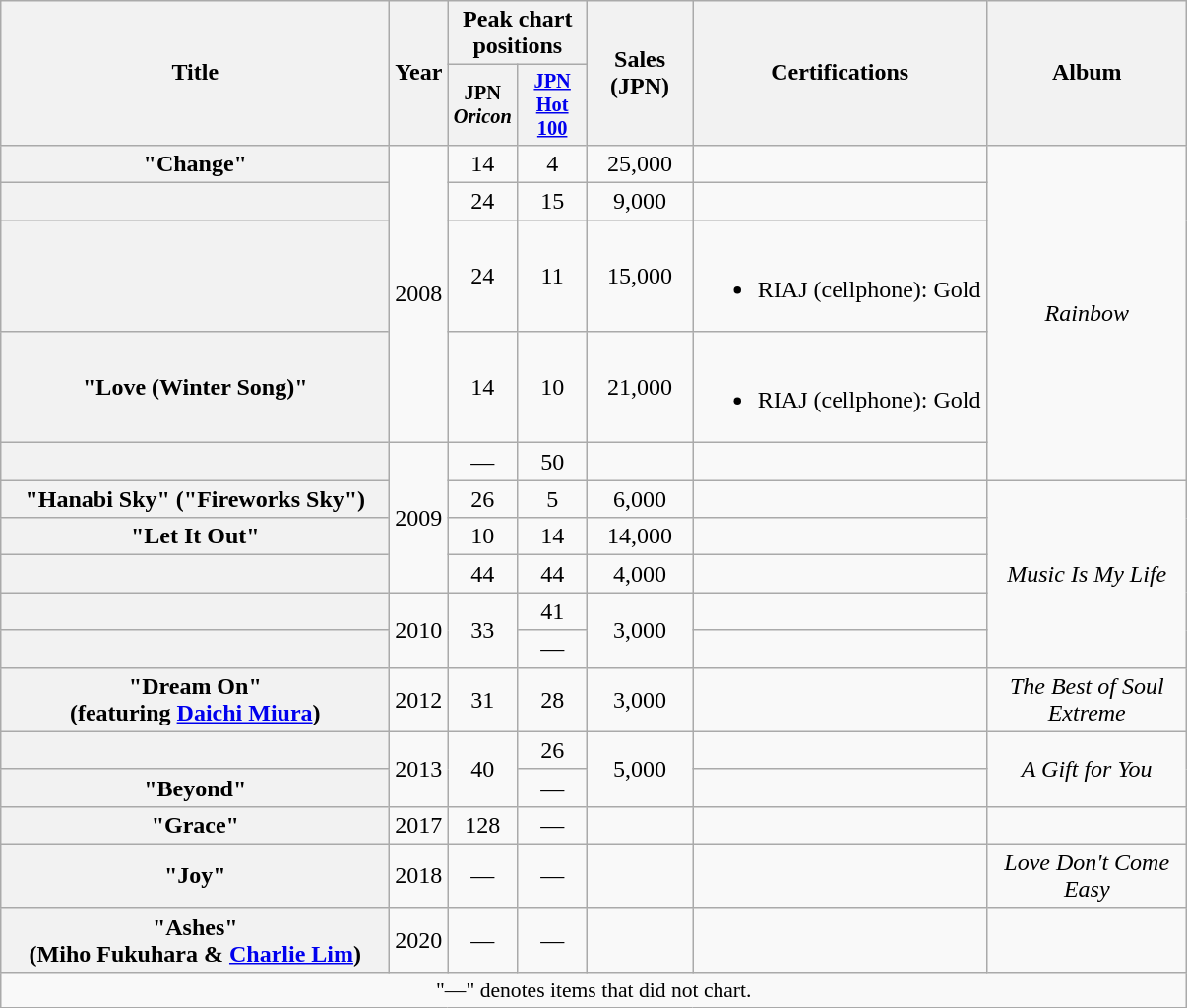<table class="wikitable plainrowheaders" style="text-align:center;">
<tr>
<th scope="col" rowspan="2" style="width:16em;">Title</th>
<th scope="col" rowspan="2" style="width:2em;">Year</th>
<th scope="col" colspan="2">Peak chart positions</th>
<th scope="col" rowspan="2" style="width:4em;">Sales (JPN)</th>
<th scope="col" rowspan="2" style="width:12em;">Certifications</th>
<th scope="col" rowspan="2" style="width:8em;">Album</th>
</tr>
<tr>
<th style="width:3em;font-size:85%">JPN <em>Oricon</em><br></th>
<th style="width:3em;font-size:85%"><a href='#'>JPN Hot 100</a><br></th>
</tr>
<tr>
<th scope="row">"Change"</th>
<td rowspan="4">2008</td>
<td>14</td>
<td>4</td>
<td>25,000</td>
<td></td>
<td rowspan="5"><em>Rainbow</em></td>
</tr>
<tr>
<th scope="row"></th>
<td>24</td>
<td>15</td>
<td>9,000</td>
<td></td>
</tr>
<tr>
<th scope="row"></th>
<td>24</td>
<td>11</td>
<td>15,000</td>
<td><br><ul><li>RIAJ <span>(cellphone)</span>: Gold</li></ul></td>
</tr>
<tr>
<th scope="row">"Love (Winter Song)"</th>
<td>14</td>
<td>10</td>
<td>21,000</td>
<td><br><ul><li>RIAJ <span>(cellphone)</span>: Gold</li></ul></td>
</tr>
<tr>
<th scope="row"></th>
<td rowspan="4">2009</td>
<td>—</td>
<td>50</td>
<td></td>
<td></td>
</tr>
<tr>
<th scope="row">"Hanabi Sky" ("Fireworks Sky")</th>
<td>26</td>
<td>5</td>
<td>6,000</td>
<td></td>
<td rowspan="5"><em>Music Is My Life</em></td>
</tr>
<tr>
<th scope="row">"Let It Out"</th>
<td>10</td>
<td>14</td>
<td>14,000</td>
<td></td>
</tr>
<tr>
<th scope="row"></th>
<td>44</td>
<td>44</td>
<td>4,000</td>
<td></td>
</tr>
<tr>
<th scope="row"></th>
<td rowspan="2">2010</td>
<td rowspan="2">33</td>
<td>41</td>
<td rowspan="2">3,000</td>
<td></td>
</tr>
<tr>
<th scope="row"></th>
<td>—</td>
<td></td>
</tr>
<tr>
<th scope="row">"Dream On"<br><span>(featuring <a href='#'>Daichi Miura</a>)</span></th>
<td>2012</td>
<td>31</td>
<td>28</td>
<td>3,000</td>
<td></td>
<td><em>The Best of Soul Extreme</em></td>
</tr>
<tr>
<th scope="row"></th>
<td rowspan="2">2013</td>
<td rowspan="2">40</td>
<td>26</td>
<td rowspan="2">5,000</td>
<td></td>
<td rowspan="2"><em>A Gift for You</em></td>
</tr>
<tr>
<th scope="row">"Beyond"</th>
<td>—</td>
<td></td>
</tr>
<tr>
<th scope="row">"Grace"</th>
<td>2017</td>
<td>128</td>
<td>—</td>
<td></td>
<td></td>
<td></td>
</tr>
<tr>
<th scope="row">"Joy"</th>
<td>2018</td>
<td>—</td>
<td>—</td>
<td></td>
<td></td>
<td><em>Love Don't Come Easy</em></td>
</tr>
<tr>
<th scope="row">"Ashes"<br><span>(Miho Fukuhara & <a href='#'>Charlie Lim</a>)</span></th>
<td>2020</td>
<td>—</td>
<td>—</td>
<td></td>
<td></td>
<td></td>
</tr>
<tr>
<td colspan="12" align="center" style="font-size:90%;">"—" denotes items that did not chart.</td>
</tr>
</table>
